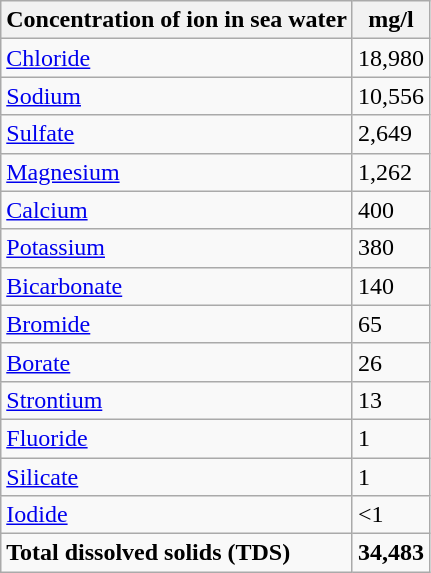<table class="wikitable">
<tr>
<th>Concentration of ion in sea water</th>
<th>mg/l</th>
</tr>
<tr>
<td><a href='#'>Chloride</a></td>
<td>18,980</td>
</tr>
<tr>
<td><a href='#'>Sodium</a></td>
<td>10,556</td>
</tr>
<tr>
<td><a href='#'>Sulfate</a></td>
<td>2,649</td>
</tr>
<tr>
<td><a href='#'>Magnesium</a></td>
<td>1,262</td>
</tr>
<tr>
<td><a href='#'>Calcium</a></td>
<td>400</td>
</tr>
<tr>
<td><a href='#'>Potassium</a></td>
<td>380</td>
</tr>
<tr>
<td><a href='#'>Bicarbonate</a></td>
<td>140</td>
</tr>
<tr>
<td><a href='#'>Bromide</a></td>
<td>65</td>
</tr>
<tr>
<td><a href='#'>Borate</a></td>
<td>26</td>
</tr>
<tr>
<td><a href='#'>Strontium</a></td>
<td>13</td>
</tr>
<tr>
<td><a href='#'>Fluoride</a></td>
<td>1</td>
</tr>
<tr>
<td><a href='#'>Silicate</a></td>
<td>1</td>
</tr>
<tr>
<td><a href='#'>Iodide</a></td>
<td><1</td>
</tr>
<tr>
<td><strong>Total dissolved solids (TDS)</strong></td>
<td><strong>34,483</strong></td>
</tr>
</table>
